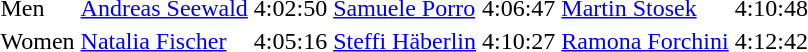<table>
<tr>
<td align="left">Men</td>
<td> <a href='#'>Andreas Seewald</a></td>
<td>4:02:50</td>
<td> <a href='#'>Samuele Porro</a></td>
<td>4:06:47</td>
<td> <a href='#'>Martin Stosek</a></td>
<td>4:10:48</td>
</tr>
<tr>
<td align="left">Women</td>
<td> <a href='#'>Natalia Fischer</a></td>
<td>4:05:16</td>
<td> <a href='#'>Steffi Häberlin</a></td>
<td>4:10:27</td>
<td> <a href='#'>Ramona Forchini</a></td>
<td>4:12:42</td>
</tr>
</table>
